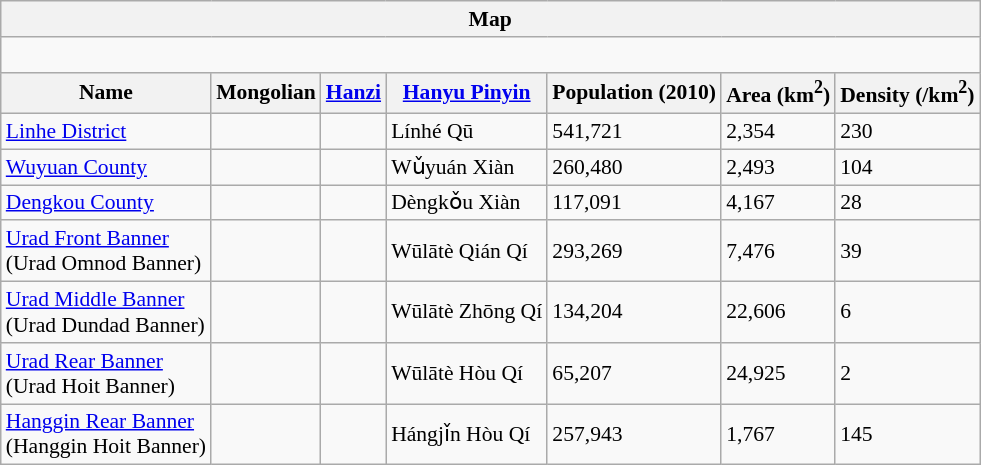<table class="wikitable"  style="font-size:90%;" align=center>
<tr>
<th colspan="8" align="center">Map</th>
</tr>
<tr>
<td colspan="8" align="center"><div><br> 








</div></td>
</tr>
<tr>
<th>Name</th>
<th>Mongolian</th>
<th><a href='#'>Hanzi</a></th>
<th><a href='#'>Hanyu Pinyin</a></th>
<th>Population (2010)</th>
<th>Area (km<sup>2</sup>)</th>
<th>Density (/km<sup>2</sup>)</th>
</tr>
<tr>
<td><a href='#'>Linhe District</a></td>
<td><br></td>
<td></td>
<td>Línhé Qū</td>
<td>541,721</td>
<td>2,354</td>
<td>230</td>
</tr>
<tr>
<td><a href='#'>Wuyuan County</a></td>
<td><br></td>
<td></td>
<td>Wǔyuán Xiàn</td>
<td>260,480</td>
<td>2,493</td>
<td>104</td>
</tr>
<tr>
<td><a href='#'>Dengkou County</a></td>
<td><br></td>
<td></td>
<td>Dèngkǒu Xiàn</td>
<td>117,091</td>
<td>4,167</td>
<td>28</td>
</tr>
<tr>
<td><a href='#'>Urad Front Banner</a><br>(Urad Omnod Banner)</td>
<td><br></td>
<td></td>
<td>Wūlātè Qián Qí</td>
<td>293,269</td>
<td>7,476</td>
<td>39</td>
</tr>
<tr>
<td><a href='#'>Urad Middle Banner</a><br>(Urad Dundad Banner)</td>
<td><br></td>
<td></td>
<td>Wūlātè Zhōng Qí</td>
<td>134,204</td>
<td>22,606</td>
<td>6</td>
</tr>
<tr>
<td><a href='#'>Urad Rear Banner</a><br>(Urad Hoit Banner)</td>
<td><br></td>
<td></td>
<td>Wūlātè Hòu Qí</td>
<td>65,207</td>
<td>24,925</td>
<td>2</td>
</tr>
<tr>
<td><a href='#'>Hanggin Rear Banner</a><br>(Hanggin Hoit Banner)</td>
<td><br></td>
<td></td>
<td>Hángjǐn Hòu Qí</td>
<td>257,943</td>
<td>1,767</td>
<td>145</td>
</tr>
</table>
